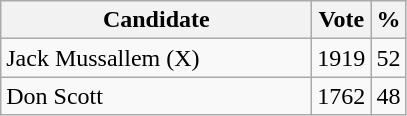<table class="wikitable">
<tr>
<th bgcolor="#DDDDFF" width="200px">Candidate</th>
<th bgcolor="#DDDDFF">Vote</th>
<th bgcolor="#DDDDFF">%</th>
</tr>
<tr>
<td>Jack Mussallem (X)</td>
<td>1919</td>
<td>52</td>
</tr>
<tr>
<td>Don Scott</td>
<td>1762</td>
<td>48</td>
</tr>
</table>
